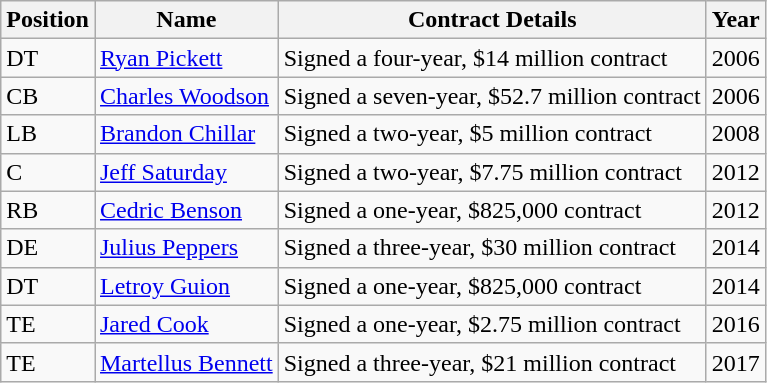<table class="wikitable">
<tr>
<th>Position</th>
<th>Name</th>
<th>Contract Details</th>
<th>Year</th>
</tr>
<tr>
<td>DT</td>
<td><a href='#'>Ryan Pickett</a></td>
<td>Signed a four-year, $14 million contract</td>
<td>2006</td>
</tr>
<tr>
<td>CB</td>
<td><a href='#'>Charles Woodson</a></td>
<td>Signed a seven-year, $52.7 million contract</td>
<td>2006</td>
</tr>
<tr>
<td>LB</td>
<td><a href='#'>Brandon Chillar</a></td>
<td>Signed a two-year, $5 million contract</td>
<td>2008</td>
</tr>
<tr>
<td>C</td>
<td><a href='#'>Jeff Saturday</a></td>
<td>Signed a two-year, $7.75 million contract</td>
<td>2012</td>
</tr>
<tr>
<td>RB</td>
<td><a href='#'>Cedric Benson</a></td>
<td>Signed a one-year, $825,000 contract</td>
<td>2012</td>
</tr>
<tr>
<td>DE</td>
<td><a href='#'>Julius Peppers</a></td>
<td>Signed a three-year, $30 million contract</td>
<td>2014</td>
</tr>
<tr>
<td>DT</td>
<td><a href='#'>Letroy Guion</a></td>
<td>Signed a one-year, $825,000 contract</td>
<td>2014</td>
</tr>
<tr>
<td>TE</td>
<td><a href='#'>Jared Cook</a></td>
<td>Signed a one-year, $2.75 million contract</td>
<td>2016</td>
</tr>
<tr>
<td>TE</td>
<td><a href='#'>Martellus Bennett</a></td>
<td>Signed a three-year, $21 million contract</td>
<td>2017</td>
</tr>
</table>
